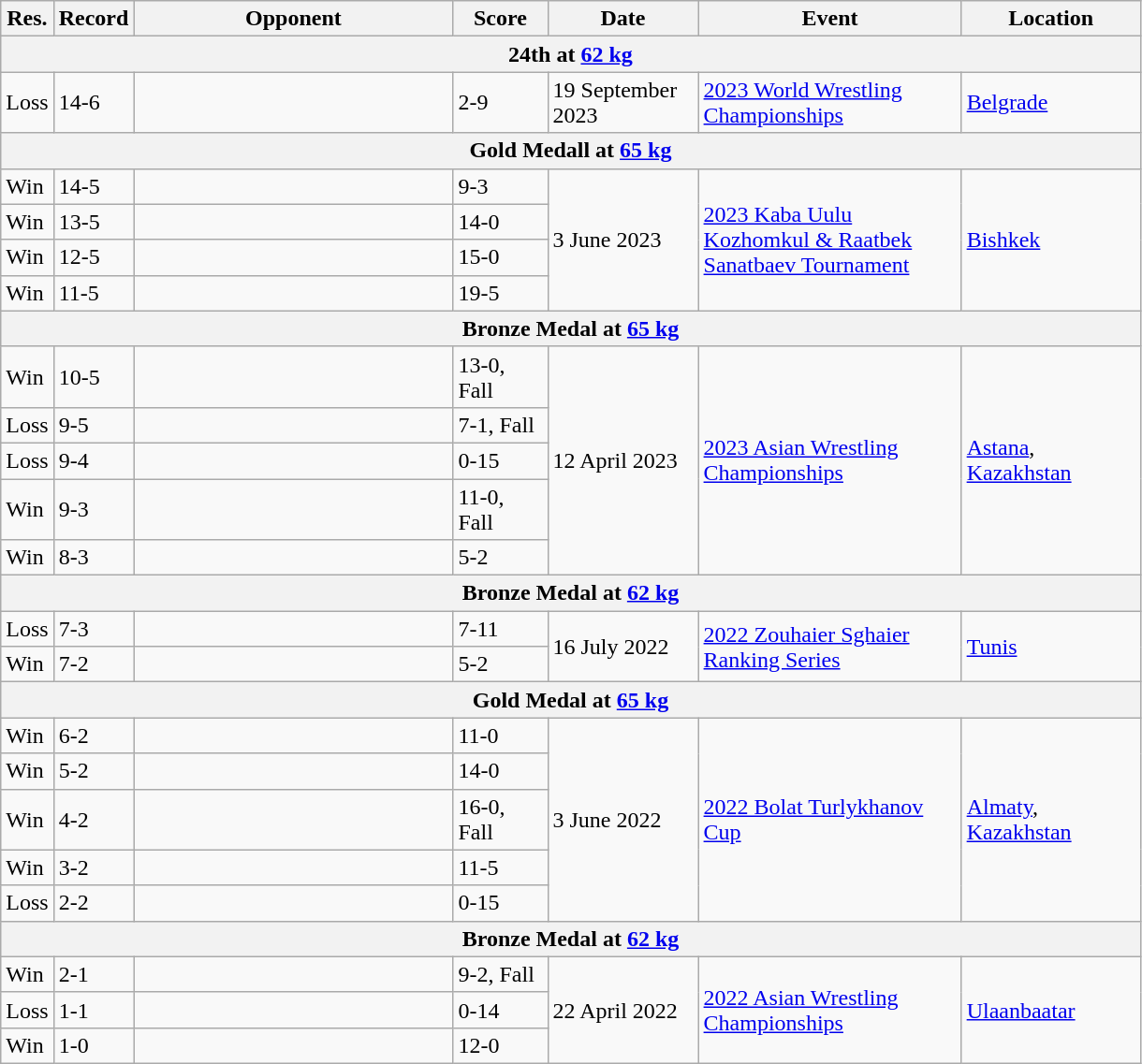<table class="wikitable">
<tr>
<th width="30">Res.</th>
<th width="30">Record</th>
<th width="220">Opponent</th>
<th width="60">Score</th>
<th width="100">Date</th>
<th width="180">Event</th>
<th width="120">Location</th>
</tr>
<tr>
<th colspan="7">24th at <a href='#'>62 kg</a></th>
</tr>
<tr>
<td>Loss</td>
<td>14-6</td>
<td></td>
<td>2-9</td>
<td>19 September 2023</td>
<td><a href='#'>2023 World Wrestling Championships</a></td>
<td> <a href='#'>Belgrade</a></td>
</tr>
<tr>
<th colspan="7"> Gold Medall at <a href='#'>65 kg</a></th>
</tr>
<tr>
<td>Win</td>
<td>14-5</td>
<td></td>
<td>9-3</td>
<td rowspan="4">3 June 2023</td>
<td rowspan="4"><a href='#'>2023 Kaba Uulu Kozhomkul & Raatbek Sanatbaev Tournament</a></td>
<td rowspan="4"> <a href='#'>Bishkek</a></td>
</tr>
<tr>
<td>Win</td>
<td>13-5</td>
<td></td>
<td>14-0</td>
</tr>
<tr>
<td>Win</td>
<td>12-5</td>
<td></td>
<td>15-0</td>
</tr>
<tr>
<td>Win</td>
<td>11-5</td>
<td></td>
<td>19-5</td>
</tr>
<tr>
<th colspan="7"> Bronze Medal at <a href='#'>65 kg</a></th>
</tr>
<tr>
<td>Win</td>
<td>10-5</td>
<td></td>
<td>13-0, Fall</td>
<td rowspan="5">12 April 2023</td>
<td rowspan="5"><a href='#'>2023 Asian Wrestling Championships</a></td>
<td rowspan="5"> <a href='#'>Astana</a>, <a href='#'>Kazakhstan</a></td>
</tr>
<tr>
<td>Loss</td>
<td>9-5</td>
<td></td>
<td>7-1, Fall</td>
</tr>
<tr>
<td>Loss</td>
<td>9-4</td>
<td></td>
<td>0-15</td>
</tr>
<tr>
<td>Win</td>
<td>9-3</td>
<td></td>
<td>11-0, Fall</td>
</tr>
<tr>
<td>Win</td>
<td>8-3</td>
<td></td>
<td>5-2</td>
</tr>
<tr>
<th colspan="7"> Bronze Medal at <a href='#'>62 kg</a></th>
</tr>
<tr>
<td>Loss</td>
<td>7-3</td>
<td></td>
<td>7-11</td>
<td rowspan="2">16 July 2022</td>
<td rowspan="2"><a href='#'>2022 Zouhaier Sghaier Ranking Series</a></td>
<td rowspan="2"> <a href='#'>Tunis</a></td>
</tr>
<tr>
<td>Win</td>
<td>7-2</td>
<td></td>
<td>5-2</td>
</tr>
<tr>
<th colspan="7"> Gold Medal at <a href='#'>65 kg</a></th>
</tr>
<tr>
<td>Win</td>
<td>6-2</td>
<td></td>
<td>11-0</td>
<td rowspan="5">3 June 2022</td>
<td rowspan="5"><a href='#'>2022 Bolat Turlykhanov Cup</a></td>
<td rowspan="5"> <a href='#'>Almaty</a>, <a href='#'>Kazakhstan</a></td>
</tr>
<tr>
<td>Win</td>
<td>5-2</td>
<td></td>
<td>14-0</td>
</tr>
<tr>
<td>Win</td>
<td>4-2</td>
<td></td>
<td>16-0, Fall</td>
</tr>
<tr>
<td>Win</td>
<td>3-2</td>
<td></td>
<td>11-5</td>
</tr>
<tr>
<td>Loss</td>
<td>2-2</td>
<td></td>
<td>0-15</td>
</tr>
<tr>
<th colspan="7"> Bronze Medal at <a href='#'>62 kg</a></th>
</tr>
<tr>
<td>Win</td>
<td>2-1</td>
<td></td>
<td>9-2, Fall</td>
<td rowspan="3">22 April 2022</td>
<td rowspan="3"><a href='#'>2022 Asian Wrestling Championships</a></td>
<td rowspan="3"> <a href='#'>Ulaanbaatar</a></td>
</tr>
<tr>
<td>Loss</td>
<td>1-1</td>
<td></td>
<td>0-14</td>
</tr>
<tr>
<td>Win</td>
<td>1-0</td>
<td></td>
<td>12-0</td>
</tr>
</table>
